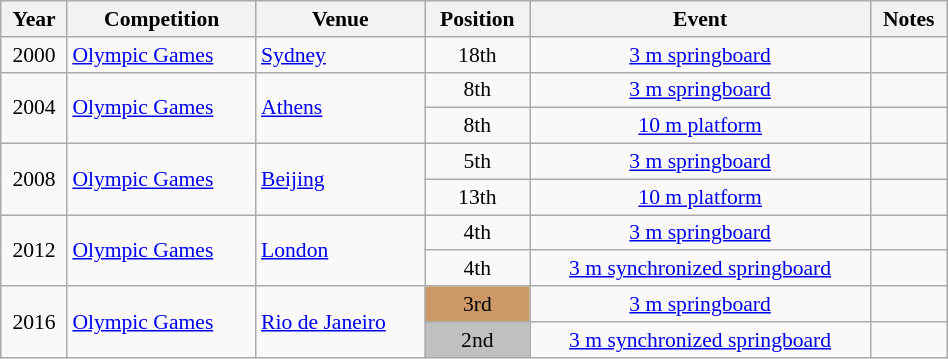<table class="wikitable" width=50% style="font-size:90%; text-align:center;">
<tr>
<th>Year</th>
<th>Competition</th>
<th>Venue</th>
<th>Position</th>
<th>Event</th>
<th>Notes</th>
</tr>
<tr>
<td rowspan=1>2000</td>
<td rowspan=1 align=left><a href='#'>Olympic Games</a></td>
<td rowspan=1 align=left> <a href='#'>Sydney</a></td>
<td>18th</td>
<td><a href='#'>3 m springboard</a></td>
<td></td>
</tr>
<tr>
<td rowspan=2>2004</td>
<td rowspan=2 align=left><a href='#'>Olympic Games</a></td>
<td rowspan=2 align=left> <a href='#'>Athens</a></td>
<td>8th</td>
<td><a href='#'>3 m springboard</a></td>
<td></td>
</tr>
<tr>
<td>8th</td>
<td><a href='#'>10 m platform</a></td>
<td></td>
</tr>
<tr>
<td rowspan=2>2008</td>
<td rowspan=2 align=left><a href='#'>Olympic Games</a></td>
<td rowspan=2 align=left> <a href='#'>Beijing</a></td>
<td>5th</td>
<td><a href='#'>3 m springboard</a></td>
<td></td>
</tr>
<tr>
<td>13th</td>
<td><a href='#'>10 m platform</a></td>
<td></td>
</tr>
<tr>
<td rowspan=2>2012</td>
<td rowspan=2 align=left><a href='#'>Olympic Games</a></td>
<td rowspan=2 align=left> <a href='#'>London</a></td>
<td>4th</td>
<td><a href='#'>3 m springboard</a></td>
<td></td>
</tr>
<tr>
<td>4th</td>
<td><a href='#'>3 m synchronized springboard</a></td>
<td></td>
</tr>
<tr>
<td rowspan=2>2016</td>
<td rowspan=2 align=left><a href='#'>Olympic Games</a></td>
<td rowspan=2 align=left> <a href='#'>Rio de Janeiro</a></td>
<td style="background:#c96;">3rd</td>
<td><a href='#'>3 m springboard</a></td>
<td></td>
</tr>
<tr>
<td style="background:silver;">2nd</td>
<td><a href='#'>3 m synchronized springboard</a></td>
<td></td>
</tr>
</table>
